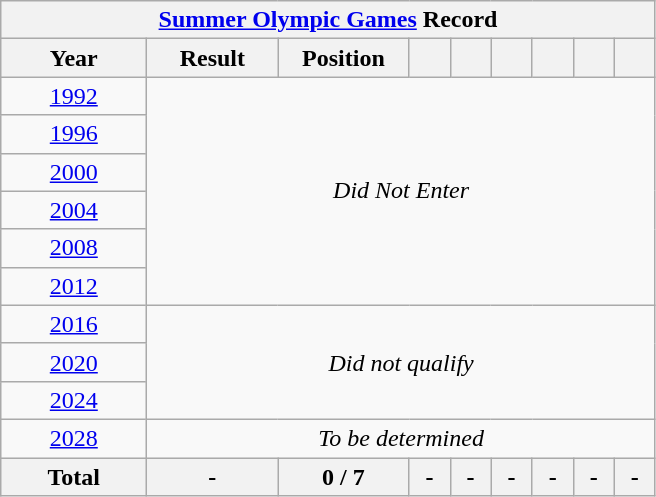<table class="wikitable" style="text-align: center;">
<tr>
<th colspan=9><a href='#'>Summer Olympic Games</a> Record</th>
</tr>
<tr>
<th width="90">Year</th>
<th width="80">Result</th>
<th width="80">Position</th>
<th width="20"></th>
<th width="20"></th>
<th width="20"></th>
<th width="20"></th>
<th width="20"></th>
<th width="20"></th>
</tr>
<tr>
<td> <a href='#'>1992</a></td>
<td rowspan=6 colspan=8><em>Did Not Enter</em></td>
</tr>
<tr>
<td> <a href='#'>1996</a></td>
</tr>
<tr>
<td> <a href='#'>2000</a></td>
</tr>
<tr>
<td> <a href='#'>2004</a></td>
</tr>
<tr>
<td> <a href='#'>2008</a></td>
</tr>
<tr>
<td> <a href='#'>2012</a></td>
</tr>
<tr>
<td> <a href='#'>2016</a></td>
<td rowspan=3 colspan=8><em>Did not qualify</em></td>
</tr>
<tr>
<td> <a href='#'>2020</a></td>
</tr>
<tr>
<td> <a href='#'>2024</a></td>
</tr>
<tr>
<td> <a href='#'>2028</a></td>
<td colspan=8><em>To be determined</em></td>
</tr>
<tr>
<th>Total</th>
<th>-</th>
<th>0 / 7</th>
<th>-</th>
<th>-</th>
<th>-</th>
<th>-</th>
<th>-</th>
<th>-</th>
</tr>
</table>
